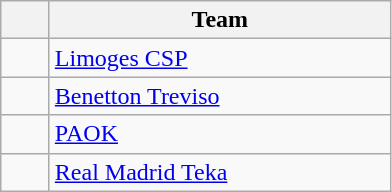<table class="wikitable" style="text-align:center">
<tr>
<th width=25></th>
<th width=220>Team</th>
</tr>
<tr>
<td></td>
<td align=left> <a href='#'>Limoges CSP</a></td>
</tr>
<tr>
<td></td>
<td align=left> <a href='#'>Benetton Treviso</a></td>
</tr>
<tr>
<td></td>
<td align=left> <a href='#'>PAOK</a></td>
</tr>
<tr>
<td></td>
<td align=left> <a href='#'>Real Madrid Teka</a></td>
</tr>
</table>
